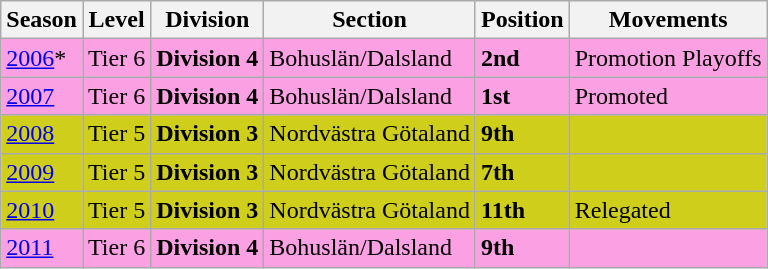<table class="wikitable">
<tr style="background:#f0f6fa;">
<th>Season</th>
<th>Level</th>
<th>Division</th>
<th>Section</th>
<th>Position</th>
<th>Movements</th>
</tr>
<tr>
<td style="background:#FBA0E3;"><a href='#'>2006</a>*</td>
<td style="background:#FBA0E3;">Tier 6</td>
<td style="background:#FBA0E3;"><strong>Division 4</strong></td>
<td style="background:#FBA0E3;">Bohuslän/Dalsland</td>
<td style="background:#FBA0E3;"><strong>2nd</strong></td>
<td style="background:#FBA0E3;">Promotion Playoffs</td>
</tr>
<tr>
<td style="background:#FBA0E3;"><a href='#'>2007</a></td>
<td style="background:#FBA0E3;">Tier 6</td>
<td style="background:#FBA0E3;"><strong>Division 4</strong></td>
<td style="background:#FBA0E3;">Bohuslän/Dalsland</td>
<td style="background:#FBA0E3;"><strong>1st</strong></td>
<td style="background:#FBA0E3;">Promoted</td>
</tr>
<tr>
<td style="background:#CECE1B;"><a href='#'>2008</a></td>
<td style="background:#CECE1B;">Tier 5</td>
<td style="background:#CECE1B;"><strong>Division 3</strong></td>
<td style="background:#CECE1B;">Nordvästra Götaland</td>
<td style="background:#CECE1B;"><strong>9th</strong></td>
<td style="background:#CECE1B;"></td>
</tr>
<tr>
<td style="background:#CECE1B;"><a href='#'>2009</a></td>
<td style="background:#CECE1B;">Tier 5</td>
<td style="background:#CECE1B;"><strong>Division 3</strong></td>
<td style="background:#CECE1B;">Nordvästra Götaland</td>
<td style="background:#CECE1B;"><strong>7th</strong></td>
<td style="background:#CECE1B;"></td>
</tr>
<tr>
<td style="background:#CECE1B;"><a href='#'>2010</a></td>
<td style="background:#CECE1B;">Tier 5</td>
<td style="background:#CECE1B;"><strong>Division 3</strong></td>
<td style="background:#CECE1B;">Nordvästra Götaland</td>
<td style="background:#CECE1B;"><strong>11th</strong></td>
<td style="background:#CECE1B;">Relegated</td>
</tr>
<tr>
<td style="background:#FBA0E3;"><a href='#'>2011</a></td>
<td style="background:#FBA0E3;">Tier 6</td>
<td style="background:#FBA0E3;"><strong>Division 4</strong></td>
<td style="background:#FBA0E3;">Bohuslän/Dalsland</td>
<td style="background:#FBA0E3;"><strong>9th</strong></td>
<td style="background:#FBA0E3;"></td>
</tr>
</table>
